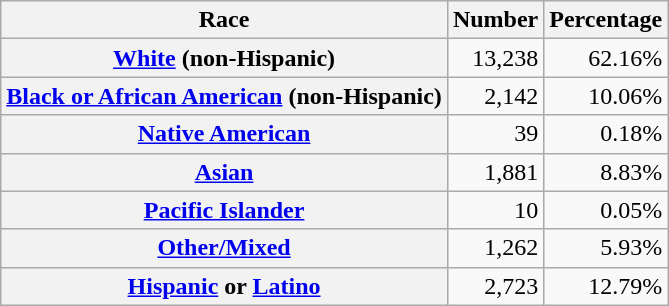<table class="wikitable" style="text-align:right">
<tr>
<th scope="col">Race</th>
<th scope="col">Number</th>
<th scope="col">Percentage</th>
</tr>
<tr>
<th scope="row"><a href='#'>White</a> (non-Hispanic)</th>
<td>13,238</td>
<td>62.16%</td>
</tr>
<tr>
<th scope="row"><a href='#'>Black or African American</a> (non-Hispanic)</th>
<td>2,142</td>
<td>10.06%</td>
</tr>
<tr>
<th scope="row"><a href='#'>Native American</a></th>
<td>39</td>
<td>0.18%</td>
</tr>
<tr>
<th scope="row"><a href='#'>Asian</a></th>
<td>1,881</td>
<td>8.83%</td>
</tr>
<tr>
<th scope="row"><a href='#'>Pacific Islander</a></th>
<td>10</td>
<td>0.05%</td>
</tr>
<tr>
<th scope="row"><a href='#'>Other/Mixed</a></th>
<td>1,262</td>
<td>5.93%</td>
</tr>
<tr>
<th scope="row"><a href='#'>Hispanic</a> or <a href='#'>Latino</a></th>
<td>2,723</td>
<td>12.79%</td>
</tr>
</table>
